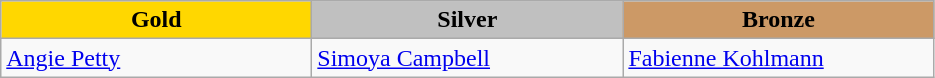<table class="wikitable" style="text-align:left">
<tr align="center">
<td width=200 bgcolor=gold><strong>Gold</strong></td>
<td width=200 bgcolor=silver><strong>Silver</strong></td>
<td width=200 bgcolor=CC9966><strong>Bronze</strong></td>
</tr>
<tr>
<td><a href='#'>Angie Petty</a><br><em></em></td>
<td><a href='#'>Simoya Campbell</a><br><em></em></td>
<td><a href='#'>Fabienne Kohlmann</a><br><em></em></td>
</tr>
</table>
